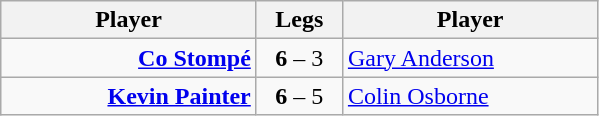<table class=wikitable style="text-align:center">
<tr>
<th width=163>Player</th>
<th width=50>Legs</th>
<th width=163>Player</th>
</tr>
<tr align=left>
<td align=right><strong><a href='#'>Co Stompé</a></strong> </td>
<td align=center><strong>6</strong> – 3</td>
<td> <a href='#'>Gary Anderson</a></td>
</tr>
<tr align=left>
<td align=right><strong><a href='#'>Kevin Painter</a></strong> </td>
<td align=center><strong>6</strong> – 5</td>
<td> <a href='#'>Colin Osborne</a></td>
</tr>
</table>
